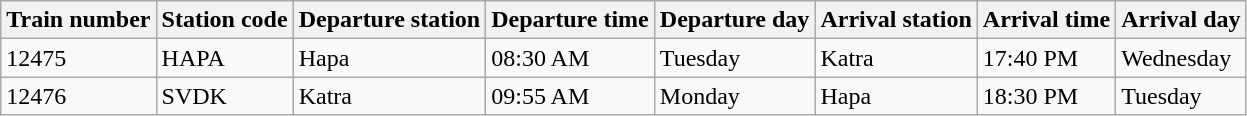<table class="wikitable">
<tr>
<th>Train number</th>
<th>Station code</th>
<th>Departure station</th>
<th>Departure time</th>
<th>Departure day</th>
<th>Arrival station</th>
<th>Arrival time</th>
<th>Arrival day</th>
</tr>
<tr>
<td>12475</td>
<td>HAPA</td>
<td>Hapa</td>
<td>08:30 AM</td>
<td>Tuesday</td>
<td>Katra</td>
<td>17:40 PM</td>
<td>Wednesday</td>
</tr>
<tr>
<td>12476</td>
<td>SVDK</td>
<td>Katra</td>
<td>09:55 AM</td>
<td>Monday</td>
<td>Hapa</td>
<td>18:30 PM</td>
<td>Tuesday</td>
</tr>
</table>
